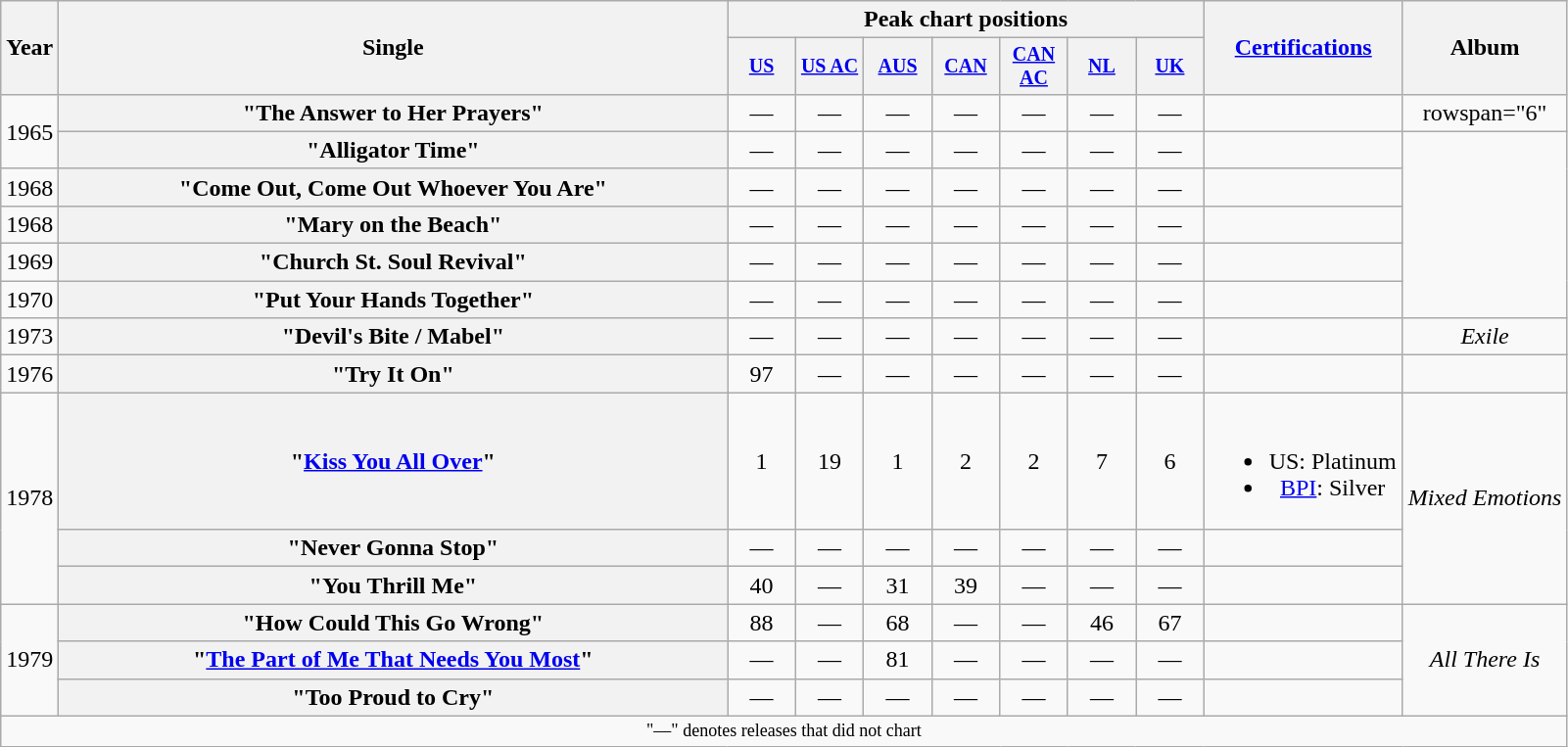<table class="wikitable plainrowheaders" style="text-align:center;">
<tr>
<th rowspan="2">Year</th>
<th rowspan="2" style="width:28em;">Single</th>
<th colspan="7">Peak chart positions</th>
<th rowspan="2" style="width:8em;"><a href='#'>Certifications</a></th>
<th rowspan="2">Album</th>
</tr>
<tr style="font-size:smaller;">
<th width="40"><a href='#'>US</a><br></th>
<th width="40"><a href='#'>US AC</a><br></th>
<th width="40"><a href='#'>AUS</a><br></th>
<th width="40"><a href='#'>CAN</a><br></th>
<th width="40"><a href='#'>CAN AC</a><br></th>
<th width="40"><a href='#'>NL</a><br></th>
<th width="40"><a href='#'>UK</a><br></th>
</tr>
<tr>
<td rowspan=2>1965</td>
<th scope="row">"The Answer to Her Prayers" </th>
<td>—</td>
<td>—</td>
<td>—</td>
<td>—</td>
<td>—</td>
<td>—</td>
<td>—</td>
<td></td>
<td>rowspan="6" </td>
</tr>
<tr>
<th scope="row">"Alligator Time" </th>
<td>—</td>
<td>—</td>
<td>—</td>
<td>—</td>
<td>—</td>
<td>—</td>
<td>—</td>
<td></td>
</tr>
<tr>
<td>1968</td>
<th scope="row">"Come Out, Come Out Whoever You Are" </th>
<td>—</td>
<td>—</td>
<td>—</td>
<td>—</td>
<td>—</td>
<td>—</td>
<td>—</td>
<td></td>
</tr>
<tr>
<td>1968</td>
<th scope="row">"Mary on the Beach" </th>
<td>—</td>
<td>—</td>
<td>—</td>
<td>—</td>
<td>—</td>
<td>—</td>
<td>—</td>
<td></td>
</tr>
<tr>
<td>1969</td>
<th scope="row">"Church St. Soul Revival" </th>
<td>—</td>
<td>—</td>
<td>—</td>
<td>—</td>
<td>—</td>
<td>—</td>
<td>—</td>
<td></td>
</tr>
<tr>
<td>1970</td>
<th scope="row">"Put Your Hands Together" </th>
<td>—</td>
<td>—</td>
<td>—</td>
<td>—</td>
<td>—</td>
<td>—</td>
<td>—</td>
<td></td>
</tr>
<tr>
<td>1973</td>
<th scope="row">"Devil's Bite / Mabel"</th>
<td>—</td>
<td>—</td>
<td>—</td>
<td>—</td>
<td>—</td>
<td>—</td>
<td>—</td>
<td></td>
<td><em>Exile</em> </td>
</tr>
<tr>
<td>1976</td>
<th scope="row">"Try It On"</th>
<td>97</td>
<td>—</td>
<td>—</td>
<td>—</td>
<td>—</td>
<td>—</td>
<td>—</td>
<td></td>
<td></td>
</tr>
<tr>
<td rowspan="3">1978</td>
<th scope="row">"<a href='#'>Kiss You All Over</a>"</th>
<td>1</td>
<td>19</td>
<td>1</td>
<td>2</td>
<td>2</td>
<td>7</td>
<td>6</td>
<td><br><ul><li>US: Platinum</li><li><a href='#'>BPI</a>: Silver</li></ul></td>
<td rowspan="3"><em>Mixed Emotions</em></td>
</tr>
<tr>
<th scope="row">"Never Gonna Stop"</th>
<td>—</td>
<td>—</td>
<td>—</td>
<td>—</td>
<td>—</td>
<td>—</td>
<td>—</td>
<td></td>
</tr>
<tr>
<th scope="row">"You Thrill Me"</th>
<td>40</td>
<td>—</td>
<td>31</td>
<td>39</td>
<td>—</td>
<td>—</td>
<td>—</td>
<td></td>
</tr>
<tr>
<td rowspan="3">1979</td>
<th scope="row">"How Could This Go Wrong"</th>
<td>88</td>
<td>—</td>
<td>68</td>
<td>—</td>
<td>—</td>
<td>46</td>
<td>67</td>
<td></td>
<td rowspan="3"><em>All There Is</em></td>
</tr>
<tr>
<th scope="row">"<a href='#'>The Part of Me That Needs You Most</a>"</th>
<td>—</td>
<td>—</td>
<td>81</td>
<td>—</td>
<td>—</td>
<td>—</td>
<td>—</td>
<td></td>
</tr>
<tr>
<th scope="row">"Too Proud to Cry"</th>
<td>—</td>
<td>—</td>
<td>—</td>
<td>—</td>
<td>—</td>
<td>—</td>
<td>—</td>
<td></td>
</tr>
<tr>
<td colspan="11" style="font-size:9pt">"—" denotes releases that did not chart</td>
</tr>
</table>
